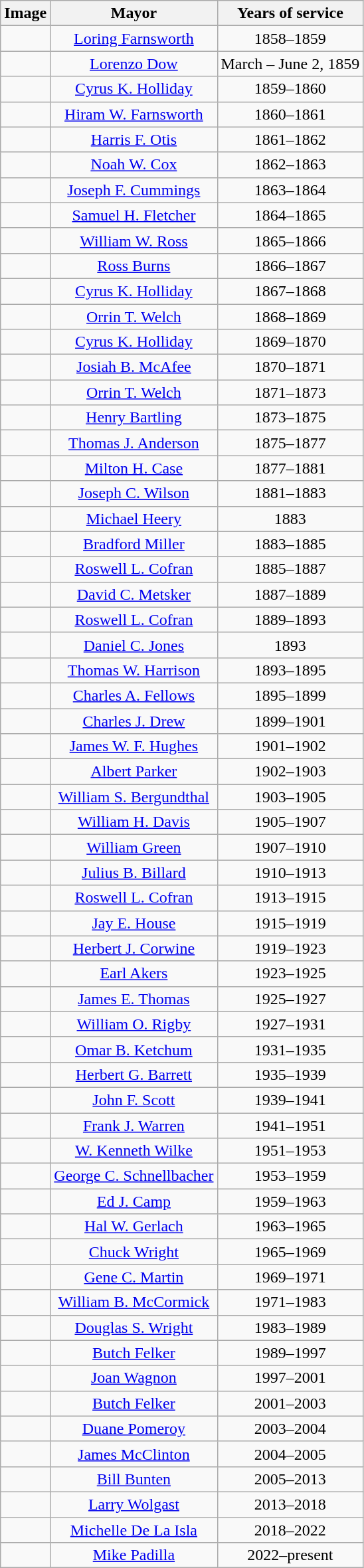<table class="wikitable sortable"  style="text-align:center;">
<tr>
<th>Image</th>
<th>Mayor</th>
<th>Years of service</th>
</tr>
<tr>
<td></td>
<td><a href='#'>Loring Farnsworth</a></td>
<td>1858–1859</td>
</tr>
<tr>
<td></td>
<td><a href='#'>Lorenzo Dow</a></td>
<td>March – June 2, 1859</td>
</tr>
<tr>
<td></td>
<td><a href='#'>Cyrus K. Holliday</a></td>
<td>1859–1860</td>
</tr>
<tr>
<td></td>
<td><a href='#'>Hiram W. Farnsworth</a></td>
<td>1860–1861</td>
</tr>
<tr>
<td></td>
<td><a href='#'>Harris F. Otis</a></td>
<td>1861–1862</td>
</tr>
<tr>
<td></td>
<td><a href='#'>Noah W. Cox</a></td>
<td>1862–1863</td>
</tr>
<tr>
<td></td>
<td><a href='#'>Joseph F. Cummings</a></td>
<td>1863–1864</td>
</tr>
<tr>
<td></td>
<td><a href='#'>Samuel H. Fletcher</a></td>
<td>1864–1865</td>
</tr>
<tr>
<td></td>
<td><a href='#'>William W. Ross</a></td>
<td>1865–1866</td>
</tr>
<tr>
<td></td>
<td><a href='#'>Ross Burns</a></td>
<td>1866–1867</td>
</tr>
<tr>
<td></td>
<td><a href='#'>Cyrus K. Holliday</a></td>
<td>1867–1868</td>
</tr>
<tr>
<td></td>
<td><a href='#'>Orrin T. Welch</a></td>
<td>1868–1869</td>
</tr>
<tr>
<td></td>
<td><a href='#'>Cyrus K. Holliday</a></td>
<td>1869–1870</td>
</tr>
<tr>
<td></td>
<td><a href='#'>Josiah B. McAfee</a></td>
<td>1870–1871</td>
</tr>
<tr>
<td></td>
<td><a href='#'>Orrin T. Welch</a></td>
<td>1871–1873</td>
</tr>
<tr>
<td></td>
<td><a href='#'>Henry Bartling</a></td>
<td>1873–1875</td>
</tr>
<tr>
<td></td>
<td><a href='#'>Thomas J. Anderson</a></td>
<td>1875–1877</td>
</tr>
<tr>
<td></td>
<td><a href='#'>Milton H. Case</a></td>
<td>1877–1881</td>
</tr>
<tr>
<td></td>
<td><a href='#'>Joseph C. Wilson</a></td>
<td>1881–1883</td>
</tr>
<tr>
<td></td>
<td><a href='#'>Michael Heery</a></td>
<td>1883</td>
</tr>
<tr>
<td></td>
<td><a href='#'>Bradford Miller</a></td>
<td>1883–1885</td>
</tr>
<tr>
<td></td>
<td><a href='#'>Roswell L. Cofran</a></td>
<td>1885–1887</td>
</tr>
<tr>
<td></td>
<td><a href='#'>David C. Metsker</a></td>
<td>1887–1889</td>
</tr>
<tr>
<td></td>
<td><a href='#'>Roswell L. Cofran</a></td>
<td>1889–1893</td>
</tr>
<tr>
<td></td>
<td><a href='#'>Daniel C. Jones</a></td>
<td>1893</td>
</tr>
<tr>
<td></td>
<td><a href='#'>Thomas W. Harrison</a></td>
<td>1893–1895</td>
</tr>
<tr>
<td></td>
<td><a href='#'>Charles A. Fellows</a></td>
<td>1895–1899</td>
</tr>
<tr>
<td></td>
<td><a href='#'>Charles J. Drew</a></td>
<td>1899–1901</td>
</tr>
<tr>
<td></td>
<td><a href='#'>James W. F. Hughes</a></td>
<td>1901–1902</td>
</tr>
<tr>
<td></td>
<td><a href='#'>Albert Parker</a></td>
<td>1902–1903</td>
</tr>
<tr>
<td></td>
<td><a href='#'>William S. Bergundthal</a></td>
<td>1903–1905</td>
</tr>
<tr>
<td></td>
<td><a href='#'>William H. Davis</a></td>
<td>1905–1907</td>
</tr>
<tr>
<td></td>
<td><a href='#'>William Green</a></td>
<td>1907–1910</td>
</tr>
<tr>
<td></td>
<td><a href='#'>Julius B. Billard</a></td>
<td>1910–1913</td>
</tr>
<tr>
<td></td>
<td><a href='#'>Roswell L. Cofran</a></td>
<td>1913–1915</td>
</tr>
<tr>
<td></td>
<td><a href='#'>Jay E. House</a></td>
<td>1915–1919</td>
</tr>
<tr>
<td></td>
<td><a href='#'>Herbert J. Corwine</a></td>
<td>1919–1923</td>
</tr>
<tr>
<td></td>
<td><a href='#'>Earl Akers</a></td>
<td>1923–1925</td>
</tr>
<tr>
<td></td>
<td><a href='#'>James E. Thomas</a></td>
<td>1925–1927</td>
</tr>
<tr>
<td></td>
<td><a href='#'>William O. Rigby</a></td>
<td>1927–1931</td>
</tr>
<tr>
<td></td>
<td><a href='#'>Omar B. Ketchum</a></td>
<td>1931–1935</td>
</tr>
<tr>
<td></td>
<td><a href='#'>Herbert G. Barrett</a></td>
<td>1935–1939</td>
</tr>
<tr>
<td></td>
<td><a href='#'>John F. Scott</a></td>
<td>1939–1941</td>
</tr>
<tr>
<td></td>
<td><a href='#'>Frank J. Warren</a></td>
<td>1941–1951</td>
</tr>
<tr>
<td></td>
<td><a href='#'>W. Kenneth Wilke</a></td>
<td>1951–1953</td>
</tr>
<tr>
<td></td>
<td><a href='#'>George C. Schnellbacher</a></td>
<td>1953–1959</td>
</tr>
<tr>
<td></td>
<td><a href='#'>Ed J. Camp</a></td>
<td>1959–1963</td>
</tr>
<tr>
<td></td>
<td><a href='#'>Hal W. Gerlach</a></td>
<td>1963–1965</td>
</tr>
<tr>
<td></td>
<td><a href='#'>Chuck Wright</a></td>
<td>1965–1969</td>
</tr>
<tr>
<td></td>
<td><a href='#'>Gene C. Martin</a></td>
<td>1969–1971</td>
</tr>
<tr>
<td></td>
<td><a href='#'>William B. McCormick</a></td>
<td>1971–1983</td>
</tr>
<tr>
<td></td>
<td><a href='#'>Douglas S. Wright</a></td>
<td>1983–1989</td>
</tr>
<tr>
<td></td>
<td><a href='#'>Butch Felker</a></td>
<td>1989–1997</td>
</tr>
<tr>
<td></td>
<td><a href='#'>Joan Wagnon</a></td>
<td>1997–2001</td>
</tr>
<tr>
<td></td>
<td><a href='#'>Butch Felker</a></td>
<td>2001–2003</td>
</tr>
<tr>
<td></td>
<td><a href='#'>Duane Pomeroy</a></td>
<td>2003–2004</td>
</tr>
<tr>
<td></td>
<td><a href='#'>James McClinton</a></td>
<td>2004–2005</td>
</tr>
<tr>
<td></td>
<td><a href='#'>Bill Bunten</a></td>
<td>2005–2013</td>
</tr>
<tr>
<td></td>
<td><a href='#'>Larry Wolgast</a></td>
<td>2013–2018</td>
</tr>
<tr>
<td></td>
<td><a href='#'>Michelle De La Isla</a></td>
<td>2018–2022</td>
</tr>
<tr>
<td></td>
<td><a href='#'>Mike Padilla</a></td>
<td>2022–present</td>
</tr>
</table>
